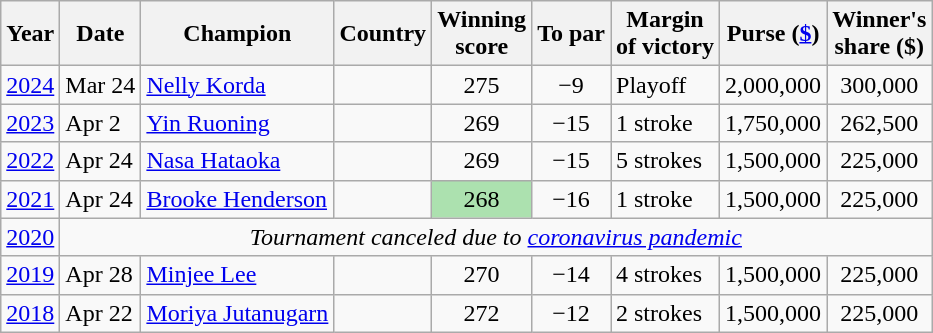<table class="wikitable">
<tr>
<th>Year</th>
<th>Date</th>
<th>Champion</th>
<th>Country</th>
<th>Winning<br>score</th>
<th>To par</th>
<th>Margin<br>of victory</th>
<th>Purse (<a href='#'>$</a>)</th>
<th>Winner's<br>share ($)</th>
</tr>
<tr>
<td><a href='#'>2024</a></td>
<td>Mar 24</td>
<td><a href='#'>Nelly Korda</a></td>
<td></td>
<td align=center>275</td>
<td align=center>−9</td>
<td>Playoff</td>
<td align=center>2,000,000</td>
<td align=center>300,000</td>
</tr>
<tr>
<td><a href='#'>2023</a></td>
<td>Apr 2</td>
<td><a href='#'>Yin Ruoning</a></td>
<td></td>
<td align=center>269</td>
<td align=center>−15</td>
<td>1 stroke</td>
<td align=center>1,750,000</td>
<td align=center>262,500</td>
</tr>
<tr>
<td><a href='#'>2022</a></td>
<td>Apr 24</td>
<td><a href='#'>Nasa Hataoka</a></td>
<td></td>
<td align=center>269</td>
<td align=center>−15</td>
<td>5 strokes</td>
<td align=center>1,500,000</td>
<td align=center>225,000</td>
</tr>
<tr>
<td><a href='#'>2021</a></td>
<td>Apr 24</td>
<td><a href='#'>Brooke Henderson</a></td>
<td></td>
<td style="text-align: center; background: #ACE1AF">268</td>
<td align=center>−16</td>
<td>1 stroke</td>
<td align=center>1,500,000</td>
<td align=center>225,000</td>
</tr>
<tr>
<td><a href='#'>2020</a></td>
<td align=center colspan=8><em>Tournament canceled due to <a href='#'>coronavirus pandemic</a></td>
</tr>
<tr>
<td><a href='#'>2019</a></td>
<td>Apr 28</td>
<td><a href='#'>Minjee Lee</a></td>
<td></td>
<td align=center>270</td>
<td align=center>−14</td>
<td>4 strokes</td>
<td align=center>1,500,000</td>
<td align=center>225,000</td>
</tr>
<tr>
<td><a href='#'>2018</a></td>
<td>Apr 22</td>
<td><a href='#'>Moriya Jutanugarn</a></td>
<td></td>
<td align=center>272</td>
<td align=center>−12</td>
<td>2 strokes</td>
<td align=center>1,500,000</td>
<td align=center>225,000</td>
</tr>
</table>
